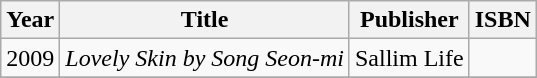<table class="wikitable sortable">
<tr>
<th>Year</th>
<th>Title</th>
<th>Publisher</th>
<th>ISBN</th>
</tr>
<tr>
<td>2009</td>
<td><em>Lovely Skin by Song Seon-mi</em></td>
<td>Sallim Life</td>
<td></td>
</tr>
<tr>
</tr>
</table>
